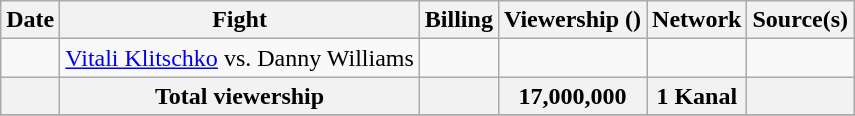<table class="wikitable sortable">
<tr>
<th>Date</th>
<th>Fight</th>
<th>Billing</th>
<th>Viewership ()</th>
<th>Network</th>
<th>Source(s)</th>
</tr>
<tr>
<td align=center></td>
<td><a href='#'>Vitali Klitschko</a> vs. Danny Williams</td>
<td></td>
<td></td>
<td></td>
<td></td>
</tr>
<tr>
<th></th>
<th>Total viewership</th>
<th></th>
<th>17,000,000</th>
<th>1 Kanal</th>
<th></th>
</tr>
<tr>
</tr>
</table>
